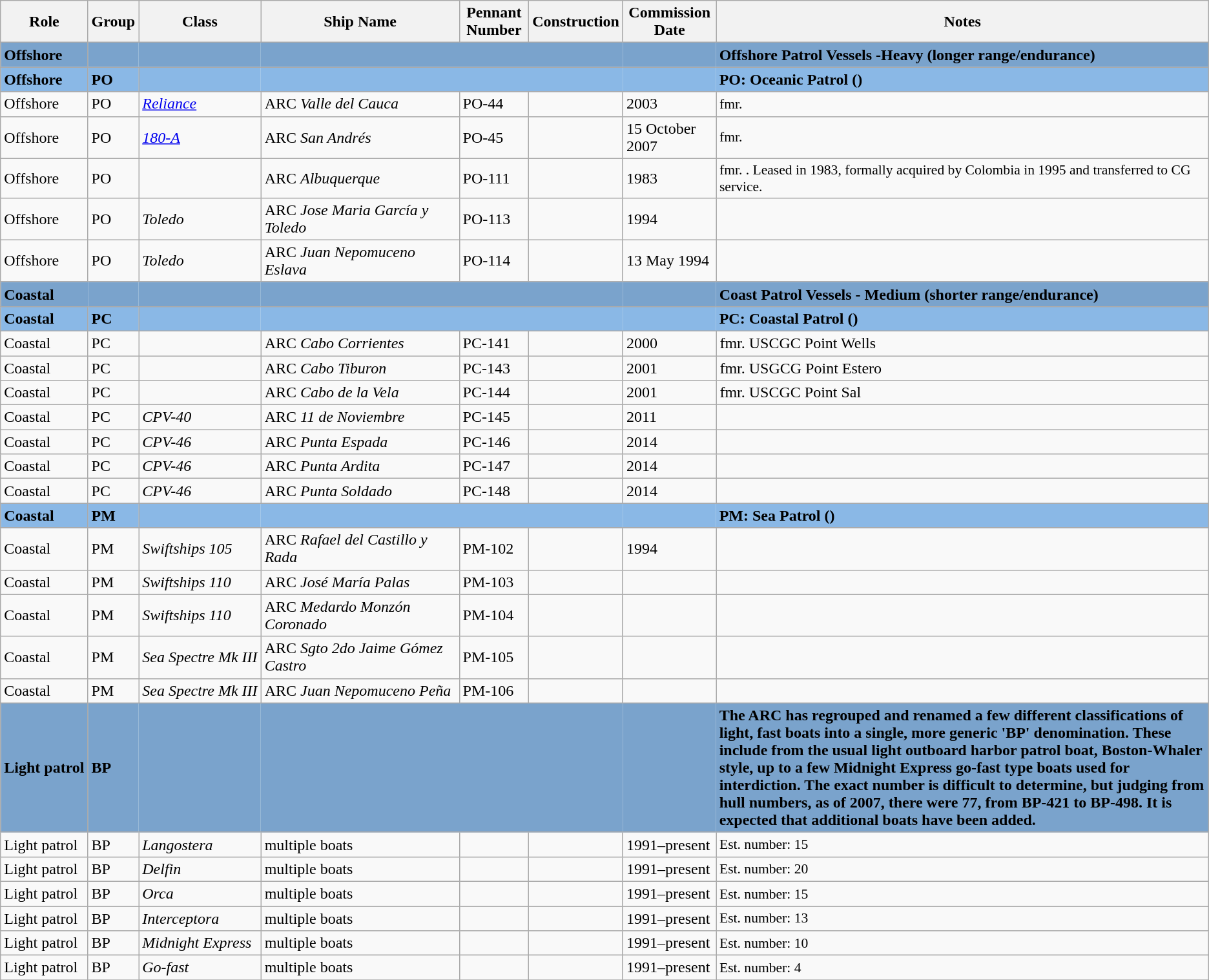<table class="wikitable collapsible sortable " style="min-width:50%;">
<tr>
<th>Role</th>
<th>Group</th>
<th>Class</th>
<th>Ship Name</th>
<th>Pennant Number</th>
<th>Construction</th>
<th>Commission Date</th>
<th class="unsortable">Notes </th>
</tr>
<tr style="background:#7AA3CC;font-weight:bold;"          >
<td>Offshore</td>
<td></td>
<td style="border-left-style:hidden;border-right-style:hidden;"></td>
<td style="border-left-style:hidden;border-right-style:hidden;"></td>
<td style="border-left-style:hidden;border-right-style:hidden;"></td>
<td style="border-left-style:hidden;border-right-style:hidden;"></td>
<td style="border-left-style:hidden;border-right-style:hidden;"></td>
<td><div>Offshore Patrol Vessels -Heavy (longer range/endurance)</div></td>
</tr>
<tr style="background:#8AB8E6;font-weight:bold;"          >
<td>Offshore</td>
<td>PO</td>
<td></td>
<td style="border-left-style:hidden;border-right-style:hidden;"></td>
<td style="border-left-style:hidden;border-right-style:hidden;"></td>
<td style="border-left-style:hidden;border-right-style:hidden;"></td>
<td style="border-left-style:hidden;border-right-style:hidden;"></td>
<td><div>PO: Oceanic Patrol ()</div></td>
</tr>
<tr>
<td>Offshore</td>
<td>PO</td>
<td><a href='#'><em>Reliance</em></a></td>
<td>ARC <em>Valle del Cauca</em></td>
<td>PO-44</td>
<td style="white-space:nowrap"></td>
<td>2003</td>
<td style="font-size:0.9em">fmr. </td>
</tr>
<tr>
<td>Offshore</td>
<td>PO</td>
<td><a href='#'><em>180-A</em></a></td>
<td>ARC <em>San Andrés</em></td>
<td>PO-45</td>
<td></td>
<td>15 October 2007</td>
<td style="font-size:0.9em">fmr. </td>
</tr>
<tr>
<td>Offshore</td>
<td>PO</td>
<td></td>
<td>ARC <em>Albuquerque</em></td>
<td>PO-111</td>
<td></td>
<td>1983</td>
<td style="font-size:0.9em">fmr. . Leased in 1983, formally acquired by Colombia in 1995 and transferred to CG service.</td>
</tr>
<tr>
<td>Offshore</td>
<td>PO</td>
<td><em>Toledo</em></td>
<td>ARC <em>Jose Maria García y Toledo</em></td>
<td>PO-113</td>
<td></td>
<td>1994</td>
<td></td>
</tr>
<tr>
<td>Offshore</td>
<td>PO</td>
<td><em>Toledo </em></td>
<td>ARC <em>Juan Nepomuceno Eslava</em></td>
<td>PO-114</td>
<td></td>
<td>13 May 1994</td>
<td></td>
</tr>
<tr style="background:#7AA3CC;font-weight:bold;"          >
<td style="white-space:nowrap">Coastal</td>
<td style="border-left-style:hidden;border-right-style:hidden;"></td>
<td style="border-left-style:hidden;border-right-style:hidden;"></td>
<td style="border-left-style:hidden;border-right-style:hidden;"></td>
<td style="border-left-style:hidden;border-right-style:hidden;"></td>
<td style="border-left-style:hidden;border-right-style:hidden;"></td>
<td style="border-left-style:hidden;border-right-style:hidden;"></td>
<td><div>Coast Patrol Vessels - Medium (shorter range/endurance)  </div></td>
</tr>
<tr style="background:#8AB8E6;font-weight:bold;"          >
<td>Coastal</td>
<td>PC</td>
<td></td>
<td style="border-left-style:hidden;border-right-style:hidden;"></td>
<td style="border-left-style:hidden;border-right-style:hidden;"></td>
<td style="border-left-style:hidden;border-right-style:hidden;"></td>
<td style="border-left-style:hidden;border-right-style:hidden;"></td>
<td><div>PC: Coastal Patrol ()</div></td>
</tr>
<tr>
<td>Coastal</td>
<td>PC</td>
<td></td>
<td>ARC <em>Cabo Corrientes</em></td>
<td>PC-141</td>
<td></td>
<td>2000</td>
<td>fmr. USCGC Point Wells</td>
</tr>
<tr>
<td>Coastal</td>
<td>PC</td>
<td></td>
<td>ARC <em>Cabo Tiburon</em></td>
<td>PC-143</td>
<td></td>
<td>2001</td>
<td>fmr. USGCG Point Estero</td>
</tr>
<tr>
<td>Coastal</td>
<td>PC</td>
<td></td>
<td>ARC <em>Cabo de la Vela</em></td>
<td>PC-144</td>
<td></td>
<td>2001</td>
<td>fmr. USCGC Point Sal</td>
</tr>
<tr>
<td>Coastal</td>
<td>PC</td>
<td><em>CPV-40 </em></td>
<td>ARC <em>11 de Noviembre</em></td>
<td>PC-145</td>
<td></td>
<td>2011</td>
<td style="font-size:0.9em"></td>
</tr>
<tr>
<td>Coastal</td>
<td>PC</td>
<td><em>CPV-46</em></td>
<td>ARC <em>Punta Espada</em></td>
<td>PC-146</td>
<td></td>
<td>2014</td>
<td></td>
</tr>
<tr>
<td>Coastal</td>
<td>PC</td>
<td><em>CPV-46</em></td>
<td>ARC <em>Punta Ardita</em></td>
<td>PC-147</td>
<td></td>
<td>2014</td>
<td></td>
</tr>
<tr>
<td>Coastal</td>
<td>PC</td>
<td><em>CPV-46</em></td>
<td>ARC <em>Punta Soldado</em></td>
<td>PC-148</td>
<td></td>
<td>2014</td>
<td></td>
</tr>
<tr style="background:#8AB8E6;font-weight:bold;"          >
<td>Coastal</td>
<td>PM</td>
<td></td>
<td style="border-left-style:hidden;border-right-style:hidden;"></td>
<td style="border-left-style:hidden;border-right-style:hidden;"></td>
<td style="border-left-style:hidden;border-right-style:hidden;"></td>
<td style="border-left-style:hidden;border-right-style:hidden;"></td>
<td><div>PM: Sea Patrol ()</div></td>
</tr>
<tr>
<td>Coastal</td>
<td>PM</td>
<td><em>Swiftships 105</em></td>
<td>ARC <em>Rafael del Castillo y Rada</em></td>
<td>PM-102</td>
<td></td>
<td>1994</td>
<td></td>
</tr>
<tr>
<td>Coastal</td>
<td>PM</td>
<td><em>Swiftships 110</em></td>
<td>ARC <em>José María Palas</em></td>
<td>PM-103</td>
<td></td>
<td></td>
<td></td>
</tr>
<tr>
<td>Coastal</td>
<td>PM</td>
<td><em>Swiftships 110</em></td>
<td>ARC <em>Medardo Monzón Coronado</em></td>
<td>PM-104</td>
<td></td>
<td></td>
<td></td>
</tr>
<tr>
<td>Coastal</td>
<td>PM</td>
<td><em>Sea Spectre Mk III</em></td>
<td>ARC <em>Sgto 2do Jaime Gómez Castro</em></td>
<td>PM-105</td>
<td></td>
<td></td>
<td></td>
</tr>
<tr>
<td>Coastal</td>
<td>PM</td>
<td style="white-space:nowrap"><em>Sea Spectre Mk III</em></td>
<td style="white-space:nowrap">ARC <em>Juan Nepomuceno Peña</em></td>
<td>PM-106</td>
<td></td>
<td></td>
<td></td>
</tr>
<tr style="background:#7AA3CC;font-weight:bold;"          >
<td style="white-space:nowrap">Light patrol</td>
<td>BP</td>
<td style="border-left-style:hidden;border-right-style:hidden;"></td>
<td style="border-left-style:hidden;border-right-style:hidden;"></td>
<td style="border-left-style:hidden;border-right-style:hidden;"></td>
<td style="border-left-style:hidden;border-right-style:hidden;"></td>
<td style="border-left-style:hidden;border-right-style:hidden;"></td>
<td><div>The ARC has regrouped and renamed a few different classifications of light, fast boats into a single, more generic 'BP' denomination. These include from the usual light outboard harbor patrol boat, Boston-Whaler style, up to a few Midnight Express go-fast type boats used for interdiction. The exact number is difficult to determine, but judging from hull numbers, as of 2007, there were 77, from BP-421 to BP-498. It is expected that additional boats have been added.</div></td>
</tr>
<tr>
<td>Light patrol</td>
<td>BP</td>
<td><em>Langostera</em></td>
<td>multiple boats</td>
<td></td>
<td><br></td>
<td>1991–present</td>
<td style="font-size:0.9em">Est. number: 15</td>
</tr>
<tr>
<td>Light patrol</td>
<td>BP</td>
<td><em>Delfin</em></td>
<td>multiple boats</td>
<td></td>
<td><br></td>
<td>1991–present</td>
<td style="font-size:0.9em">Est. number: 20</td>
</tr>
<tr>
<td>Light patrol</td>
<td>BP</td>
<td><em>Orca</em></td>
<td>multiple boats</td>
<td></td>
<td><br></td>
<td>1991–present</td>
<td style="font-size:0.9em">Est. number: 15</td>
</tr>
<tr>
<td>Light patrol</td>
<td>BP</td>
<td><em>Interceptora</em></td>
<td>multiple boats</td>
<td></td>
<td><br></td>
<td>1991–present</td>
<td style="font-size:0.9em">Est. number: 13</td>
</tr>
<tr>
<td>Light patrol</td>
<td>BP</td>
<td><em>Midnight Express</em></td>
<td>multiple boats</td>
<td></td>
<td><br></td>
<td>1991–present</td>
<td style="font-size:0.9em">Est. number: 10</td>
</tr>
<tr>
<td>Light patrol</td>
<td>BP</td>
<td><em>Go-fast</em></td>
<td>multiple boats</td>
<td></td>
<td><br></td>
<td>1991–present</td>
<td style="font-size:0.9em">Est. number: 4</td>
</tr>
<tr>
</tr>
</table>
